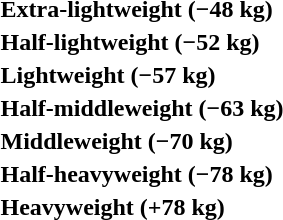<table>
<tr>
<th rowspan=2 style="text-align:left;">Extra-lightweight (−48 kg)</th>
<td rowspan=2></td>
<td rowspan=2></td>
<td></td>
</tr>
<tr>
<td></td>
</tr>
<tr>
<th rowspan=2 style="text-align:left;">Half-lightweight (−52 kg)</th>
<td rowspan=2></td>
<td rowspan=2></td>
<td></td>
</tr>
<tr>
<td></td>
</tr>
<tr>
<th rowspan=2 style="text-align:left;">Lightweight (−57 kg)</th>
<td rowspan=2></td>
<td rowspan=2></td>
<td></td>
</tr>
<tr>
<td></td>
</tr>
<tr>
<th rowspan=2 style="text-align:left;">Half-middleweight (−63 kg)</th>
<td rowspan=2></td>
<td rowspan=2></td>
<td></td>
</tr>
<tr>
<td></td>
</tr>
<tr>
<th rowspan=2 style="text-align:left;">Middleweight (−70 kg)</th>
<td rowspan=2></td>
<td rowspan=2></td>
<td></td>
</tr>
<tr>
<td></td>
</tr>
<tr>
<th rowspan=2 style="text-align:left;">Half-heavyweight (−78 kg)</th>
<td rowspan=2></td>
<td rowspan=2></td>
<td></td>
</tr>
<tr>
<td></td>
</tr>
<tr>
<th rowspan=2 style="text-align:left;">Heavyweight (+78 kg)</th>
<td rowspan=2></td>
<td rowspan=2></td>
<td></td>
</tr>
<tr>
<td></td>
</tr>
</table>
